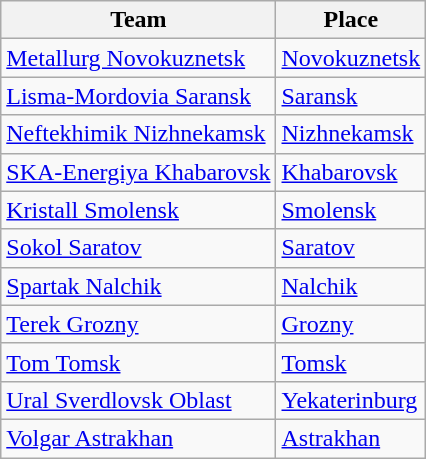<table class="wikitable">
<tr>
<th>Team</th>
<th>Place</th>
</tr>
<tr>
<td><a href='#'>Metallurg Novokuznetsk</a></td>
<td><a href='#'>Novokuznetsk</a></td>
</tr>
<tr>
<td><a href='#'>Lisma-Mordovia Saransk</a></td>
<td><a href='#'>Saransk</a></td>
</tr>
<tr>
<td><a href='#'>Neftekhimik Nizhnekamsk</a></td>
<td><a href='#'>Nizhnekamsk</a></td>
</tr>
<tr>
<td><a href='#'>SKA-Energiya Khabarovsk</a></td>
<td><a href='#'>Khabarovsk</a></td>
</tr>
<tr>
<td><a href='#'>Kristall Smolensk</a></td>
<td><a href='#'>Smolensk</a></td>
</tr>
<tr>
<td><a href='#'>Sokol Saratov</a></td>
<td><a href='#'>Saratov</a></td>
</tr>
<tr>
<td><a href='#'>Spartak Nalchik</a></td>
<td><a href='#'>Nalchik</a></td>
</tr>
<tr>
<td><a href='#'>Terek Grozny</a></td>
<td><a href='#'>Grozny</a></td>
</tr>
<tr>
<td><a href='#'>Tom Tomsk</a></td>
<td><a href='#'>Tomsk</a></td>
</tr>
<tr>
<td><a href='#'>Ural Sverdlovsk Oblast</a></td>
<td><a href='#'>Yekaterinburg</a></td>
</tr>
<tr>
<td><a href='#'>Volgar Astrakhan</a></td>
<td><a href='#'>Astrakhan</a></td>
</tr>
</table>
